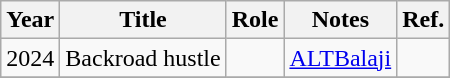<table class="wikitable sortable">
<tr>
<th>Year</th>
<th>Title</th>
<th>Role</th>
<th>Notes</th>
<th>Ref.</th>
</tr>
<tr>
<td>2024</td>
<td>Backroad hustle</td>
<td></td>
<td><a href='#'>ALTBalaji</a></td>
<td></td>
</tr>
<tr>
</tr>
</table>
